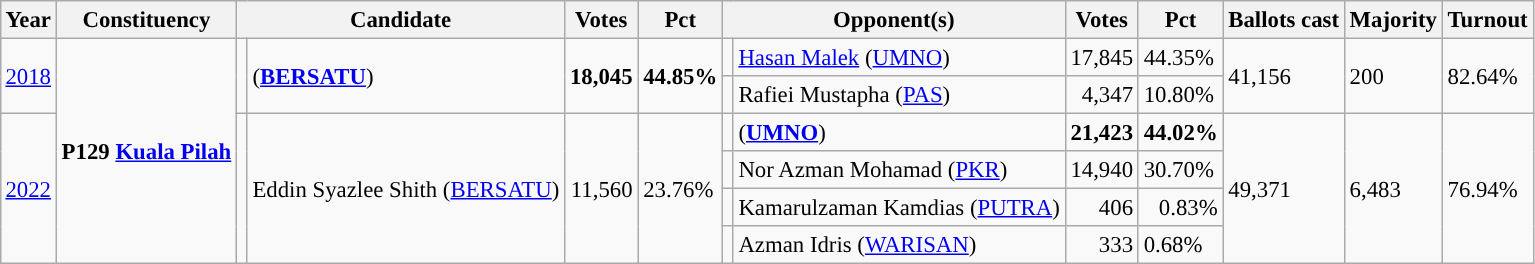<table class="wikitable" style="margin:0.5em ; font-size:95%">
<tr>
<th>Year</th>
<th>Constituency</th>
<th colspan=2>Candidate</th>
<th>Votes</th>
<th>Pct</th>
<th colspan=2>Opponent(s)</th>
<th>Votes</th>
<th>Pct</th>
<th>Ballots cast</th>
<th>Majority</th>
<th>Turnout</th>
</tr>
<tr>
<td rowspan=2><a href='#'>2018</a></td>
<td rowspan=6><strong>P129 <a href='#'>Kuala Pilah</a></strong></td>
<td rowspan="2"></td>
<td rowspan="2"> (<a href='#'><strong>BERSATU</strong></a>)</td>
<td rowspan="2" align="right"><strong>18,045</strong></td>
<td rowspan="2"><strong>44.85%</strong></td>
<td></td>
<td><a href='#'>Hasan Malek</a> (<a href='#'>UMNO</a>)</td>
<td align="right">17,845</td>
<td>44.35%</td>
<td rowspan="2">41,156</td>
<td rowspan="2">200</td>
<td rowspan="2">82.64%</td>
</tr>
<tr>
<td></td>
<td>Rafiei Mustapha (<a href='#'>PAS</a>)</td>
<td align="right">4,347</td>
<td>10.80%</td>
</tr>
<tr>
<td rowspan=4><a href='#'>2022</a></td>
<td rowspan=4 bgcolor=></td>
<td rowspan=4>Eddin Syazlee Shith (<a href='#'>BERSATU</a>)</td>
<td rowspan=4 align="right">11,560</td>
<td rowspan=4>23.76%</td>
<td></td>
<td> (<a href='#'><strong>UMNO</strong></a>)</td>
<td align="right"><strong>21,423</strong></td>
<td><strong>44.02%</strong></td>
<td rowspan=4>49,371</td>
<td rowspan=4>6,483</td>
<td rowspan=4>76.94%</td>
</tr>
<tr>
<td></td>
<td>Nor Azman Mohamad (<a href='#'>PKR</a>)</td>
<td align="right">14,940</td>
<td>30.70%</td>
</tr>
<tr>
<td bgcolor=></td>
<td>Kamarulzaman Kamdias (<a href='#'>PUTRA</a>)</td>
<td align="right">406</td>
<td align=right>0.83%</td>
</tr>
<tr>
<td></td>
<td>Azman Idris (<a href='#'>WARISAN</a>)</td>
<td align="right">333</td>
<td aign=right>0.68%</td>
</tr>
</table>
